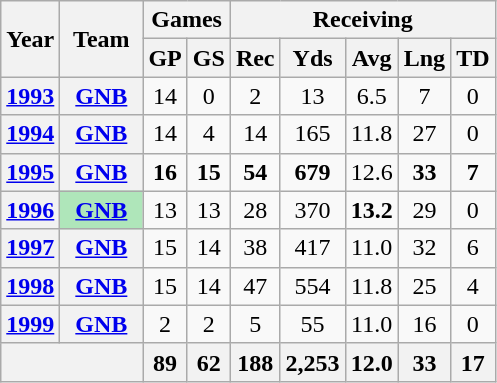<table class="wikitable" style="text-align:center">
<tr>
<th rowspan="2">Year</th>
<th rowspan="2">Team</th>
<th colspan="2">Games</th>
<th colspan="5">Receiving</th>
</tr>
<tr>
<th>GP</th>
<th>GS</th>
<th>Rec</th>
<th>Yds</th>
<th>Avg</th>
<th>Lng</th>
<th>TD</th>
</tr>
<tr>
<th><a href='#'>1993</a></th>
<th><a href='#'>GNB</a></th>
<td>14</td>
<td>0</td>
<td>2</td>
<td>13</td>
<td>6.5</td>
<td>7</td>
<td>0</td>
</tr>
<tr>
<th><a href='#'>1994</a></th>
<th><a href='#'>GNB</a></th>
<td>14</td>
<td>4</td>
<td>14</td>
<td>165</td>
<td>11.8</td>
<td>27</td>
<td>0</td>
</tr>
<tr>
<th><a href='#'>1995</a></th>
<th><a href='#'>GNB</a></th>
<td><strong>16</strong></td>
<td><strong>15</strong></td>
<td><strong>54</strong></td>
<td><strong>679</strong></td>
<td>12.6</td>
<td><strong>33</strong></td>
<td><strong>7</strong></td>
</tr>
<tr>
<th><a href='#'>1996</a></th>
<th style="background:#afe6ba; width:3em;"><a href='#'>GNB</a></th>
<td>13</td>
<td>13</td>
<td>28</td>
<td>370</td>
<td><strong>13.2</strong></td>
<td>29</td>
<td>0</td>
</tr>
<tr>
<th><a href='#'>1997</a></th>
<th><a href='#'>GNB</a></th>
<td>15</td>
<td>14</td>
<td>38</td>
<td>417</td>
<td>11.0</td>
<td>32</td>
<td>6</td>
</tr>
<tr>
<th><a href='#'>1998</a></th>
<th><a href='#'>GNB</a></th>
<td>15</td>
<td>14</td>
<td>47</td>
<td>554</td>
<td>11.8</td>
<td>25</td>
<td>4</td>
</tr>
<tr>
<th><a href='#'>1999</a></th>
<th><a href='#'>GNB</a></th>
<td>2</td>
<td>2</td>
<td>5</td>
<td>55</td>
<td>11.0</td>
<td>16</td>
<td>0</td>
</tr>
<tr>
<th colspan="2"></th>
<th>89</th>
<th>62</th>
<th>188</th>
<th>2,253</th>
<th>12.0</th>
<th>33</th>
<th>17</th>
</tr>
</table>
